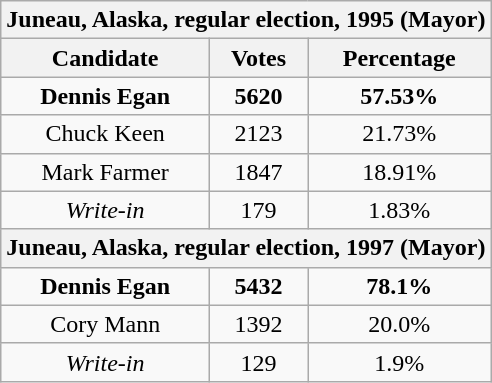<table class=wikitable style=text-align:center>
<tr>
<th colspan=3>Juneau, Alaska, regular election, 1995 (Mayor)</th>
</tr>
<tr>
<th>Candidate</th>
<th>Votes</th>
<th>Percentage</th>
</tr>
<tr>
<td><strong>Dennis Egan</strong></td>
<td><strong>5620</strong></td>
<td><strong>57.53%</strong></td>
</tr>
<tr>
<td>Chuck Keen</td>
<td>2123</td>
<td>21.73%</td>
</tr>
<tr>
<td>Mark Farmer</td>
<td>1847</td>
<td>18.91%</td>
</tr>
<tr>
<td><em>Write-in</em></td>
<td>179</td>
<td>1.83%</td>
</tr>
<tr>
<th colspan=3>Juneau, Alaska, regular election, 1997 (Mayor)</th>
</tr>
<tr>
<td><strong>Dennis Egan</strong></td>
<td><strong>5432</strong></td>
<td><strong>78.1%</strong></td>
</tr>
<tr>
<td>Cory Mann</td>
<td>1392</td>
<td>20.0%</td>
</tr>
<tr>
<td><em>Write-in</em></td>
<td>129</td>
<td>1.9%</td>
</tr>
</table>
